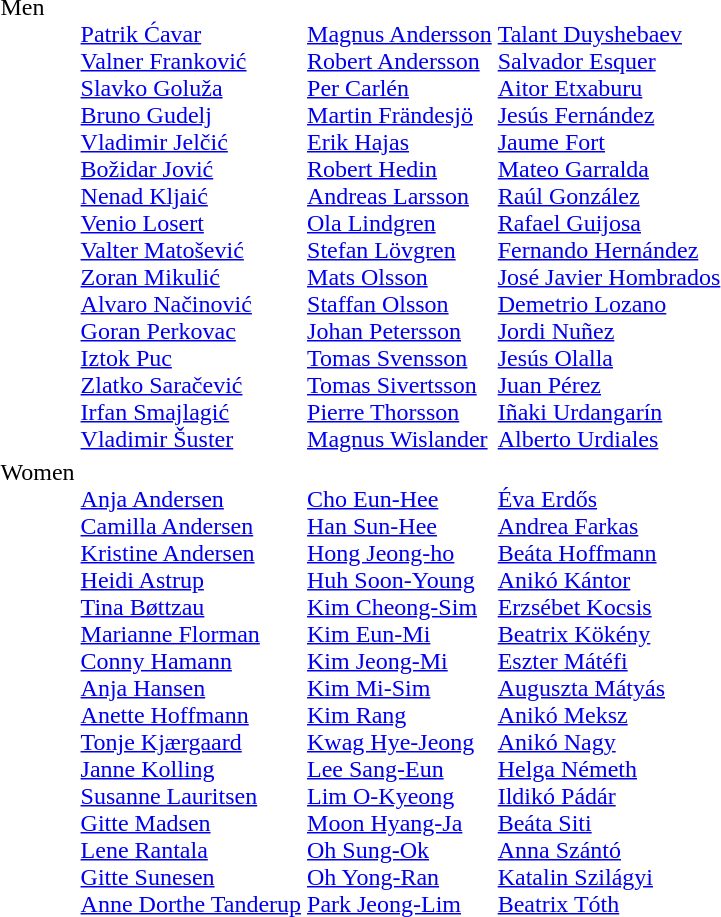<table>
<tr valign="top">
<td>Men <br></td>
<td><br><a href='#'>Patrik Ćavar</a><br><a href='#'>Valner Franković</a><br><a href='#'>Slavko Goluža</a><br><a href='#'>Bruno Gudelj</a><br><a href='#'>Vladimir Jelčić</a><br><a href='#'>Božidar Jović</a><br><a href='#'>Nenad Kljaić</a><br><a href='#'>Venio Losert</a><br><a href='#'>Valter Matošević</a><br><a href='#'>Zoran Mikulić</a><br><a href='#'>Alvaro Načinović</a><br><a href='#'>Goran Perkovac</a><br><a href='#'>Iztok Puc</a><br><a href='#'>Zlatko Saračević</a><br><a href='#'>Irfan Smajlagić</a><br><a href='#'>Vladimir Šuster</a></td>
<td><br><a href='#'>Magnus Andersson</a><br><a href='#'>Robert Andersson</a><br><a href='#'>Per Carlén</a><br><a href='#'>Martin Frändesjö</a><br><a href='#'>Erik Hajas</a><br><a href='#'>Robert Hedin</a><br><a href='#'>Andreas Larsson</a><br><a href='#'>Ola Lindgren</a><br><a href='#'>Stefan Lövgren</a><br><a href='#'>Mats Olsson</a><br><a href='#'>Staffan Olsson</a><br><a href='#'>Johan Petersson</a><br><a href='#'>Tomas Svensson</a><br><a href='#'>Tomas Sivertsson</a><br><a href='#'>Pierre Thorsson</a><br><a href='#'>Magnus Wislander</a></td>
<td><br><a href='#'>Talant Duyshebaev</a><br><a href='#'>Salvador Esquer</a><br><a href='#'>Aitor Etxaburu</a><br><a href='#'>Jesús Fernández</a><br><a href='#'>Jaume Fort</a><br><a href='#'>Mateo Garralda</a><br><a href='#'>Raúl González</a><br><a href='#'>Rafael Guijosa</a><br><a href='#'>Fernando Hernández</a><br><a href='#'>José Javier Hombrados</a><br><a href='#'>Demetrio Lozano</a><br><a href='#'>Jordi Nuñez</a><br><a href='#'>Jesús Olalla</a><br><a href='#'>Juan Pérez</a><br><a href='#'>Iñaki Urdangarín</a><br><a href='#'>Alberto Urdiales</a></td>
</tr>
<tr valign="top">
<td>Women <br></td>
<td><br><a href='#'>Anja Andersen</a><br><a href='#'>Camilla Andersen</a><br><a href='#'>Kristine Andersen</a><br><a href='#'>Heidi Astrup</a><br><a href='#'>Tina Bøttzau</a><br><a href='#'>Marianne Florman</a><br><a href='#'>Conny Hamann</a><br><a href='#'>Anja Hansen</a><br><a href='#'>Anette Hoffmann</a><br><a href='#'>Tonje Kjærgaard</a><br><a href='#'>Janne Kolling</a><br><a href='#'>Susanne Lauritsen</a><br><a href='#'>Gitte Madsen</a><br><a href='#'>Lene Rantala</a><br><a href='#'>Gitte Sunesen</a><br><a href='#'>Anne Dorthe Tanderup</a></td>
<td><br><a href='#'>Cho Eun-Hee</a><br><a href='#'>Han Sun-Hee</a><br><a href='#'>Hong Jeong-ho</a><br><a href='#'>Huh Soon-Young</a><br><a href='#'>Kim Cheong-Sim</a><br><a href='#'>Kim Eun-Mi</a><br><a href='#'>Kim Jeong-Mi</a><br><a href='#'>Kim Mi-Sim</a><br><a href='#'>Kim Rang</a><br><a href='#'>Kwag Hye-Jeong</a><br><a href='#'>Lee Sang-Eun</a><br><a href='#'>Lim O-Kyeong</a><br><a href='#'>Moon Hyang-Ja</a><br><a href='#'>Oh Sung-Ok</a><br><a href='#'>Oh Yong-Ran</a><br><a href='#'>Park Jeong-Lim</a></td>
<td><br><a href='#'>Éva Erdős</a><br><a href='#'>Andrea Farkas</a><br><a href='#'>Beáta Hoffmann</a><br><a href='#'>Anikó Kántor</a><br><a href='#'>Erzsébet Kocsis</a><br><a href='#'>Beatrix Kökény</a><br><a href='#'>Eszter Mátéfi</a><br><a href='#'>Auguszta Mátyás</a><br><a href='#'>Anikó Meksz</a><br><a href='#'>Anikó Nagy</a><br><a href='#'>Helga Németh</a><br><a href='#'>Ildikó Pádár</a><br><a href='#'>Beáta Siti</a><br><a href='#'>Anna Szántó</a><br><a href='#'>Katalin Szilágyi</a><br><a href='#'>Beatrix Tóth</a></td>
</tr>
</table>
